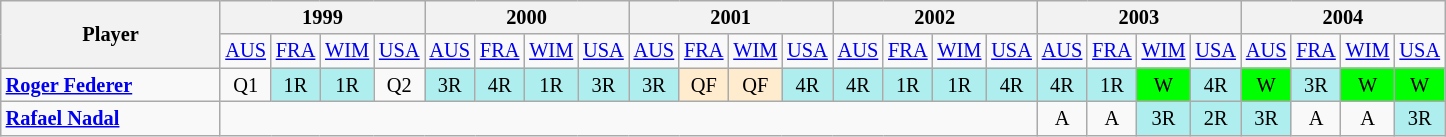<table class="wikitable" style="text-align:center;font-size:85%">
<tr>
<th rowspan="2" style="width:140px">Player</th>
<th colspan="4">1999</th>
<th colspan="4">2000</th>
<th colspan="4">2001</th>
<th colspan="4">2002</th>
<th colspan="4">2003</th>
<th colspan="4">2004</th>
</tr>
<tr>
<td><a href='#'>AUS</a></td>
<td><a href='#'>FRA</a></td>
<td><a href='#'>WIM</a></td>
<td><a href='#'>USA</a></td>
<td><a href='#'>AUS</a></td>
<td><a href='#'>FRA</a></td>
<td><a href='#'>WIM</a></td>
<td><a href='#'>USA</a></td>
<td><a href='#'>AUS</a></td>
<td><a href='#'>FRA</a></td>
<td><a href='#'>WIM</a></td>
<td><a href='#'>USA</a></td>
<td><a href='#'>AUS</a></td>
<td><a href='#'>FRA</a></td>
<td><a href='#'>WIM</a></td>
<td><a href='#'>USA</a></td>
<td><a href='#'>AUS</a></td>
<td><a href='#'>FRA</a></td>
<td><a href='#'>WIM</a></td>
<td><a href='#'>USA</a></td>
<td><a href='#'>AUS</a></td>
<td><a href='#'>FRA</a></td>
<td><a href='#'>WIM</a></td>
<td><a href='#'>USA</a></td>
</tr>
<tr>
<td align="left"> <strong><a href='#'>Roger Federer</a></strong></td>
<td>Q1</td>
<td bgcolor="#afeeee">1R</td>
<td bgcolor="#afeeee">1R</td>
<td>Q2</td>
<td bgcolor="#afeeee">3R</td>
<td bgcolor="#afeeee">4R</td>
<td bgcolor="#afeeee">1R</td>
<td bgcolor="#afeeee">3R</td>
<td bgcolor="#afeeee">3R</td>
<td bgcolor="#ffebcd">QF</td>
<td bgcolor="#ffebcd">QF</td>
<td bgcolor="#afeeee">4R</td>
<td bgcolor="#afeeee">4R</td>
<td bgcolor="#afeeee">1R</td>
<td bgcolor="#afeeee">1R</td>
<td bgcolor="#afeeee">4R</td>
<td bgcolor="#afeeee">4R</td>
<td bgcolor="#afeeee">1R</td>
<td bgcolor="lime">W</td>
<td bgcolor="#afeeee">4R</td>
<td bgcolor="lime">W</td>
<td bgcolor="#afeeee">3R</td>
<td bgcolor="lime">W</td>
<td bgcolor="lime">W</td>
</tr>
<tr>
<td align="left"> <strong><a href='#'>Rafael Nadal</a></strong></td>
<td colspan="16"></td>
<td>A</td>
<td>A</td>
<td bgcolor="#afeeee">3R</td>
<td bgcolor="#afeeee">2R</td>
<td bgcolor="#afeeee">3R</td>
<td>A</td>
<td>A</td>
<td bgcolor="#afeeee">3R</td>
</tr>
</table>
